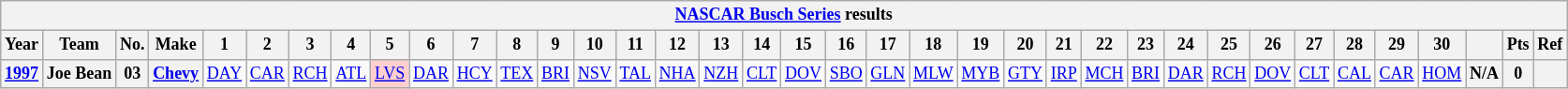<table class="wikitable" style="text-align:center; font-size:75%">
<tr>
<th colspan=42><a href='#'>NASCAR Busch Series</a> results</th>
</tr>
<tr>
<th>Year</th>
<th>Team</th>
<th>No.</th>
<th>Make</th>
<th>1</th>
<th>2</th>
<th>3</th>
<th>4</th>
<th>5</th>
<th>6</th>
<th>7</th>
<th>8</th>
<th>9</th>
<th>10</th>
<th>11</th>
<th>12</th>
<th>13</th>
<th>14</th>
<th>15</th>
<th>16</th>
<th>17</th>
<th>18</th>
<th>19</th>
<th>20</th>
<th>21</th>
<th>22</th>
<th>23</th>
<th>24</th>
<th>25</th>
<th>26</th>
<th>27</th>
<th>28</th>
<th>29</th>
<th>30</th>
<th></th>
<th>Pts</th>
<th>Ref</th>
</tr>
<tr>
<th><a href='#'>1997</a></th>
<th>Joe Bean</th>
<th>03</th>
<th><a href='#'>Chevy</a></th>
<td><a href='#'>DAY</a></td>
<td><a href='#'>CAR</a></td>
<td><a href='#'>RCH</a></td>
<td><a href='#'>ATL</a></td>
<td style="background:#FFCFCF;"><a href='#'>LVS</a><br></td>
<td><a href='#'>DAR</a></td>
<td><a href='#'>HCY</a></td>
<td><a href='#'>TEX</a></td>
<td><a href='#'>BRI</a></td>
<td><a href='#'>NSV</a></td>
<td><a href='#'>TAL</a></td>
<td><a href='#'>NHA</a></td>
<td><a href='#'>NZH</a></td>
<td><a href='#'>CLT</a></td>
<td><a href='#'>DOV</a></td>
<td><a href='#'>SBO</a></td>
<td><a href='#'>GLN</a></td>
<td><a href='#'>MLW</a></td>
<td><a href='#'>MYB</a></td>
<td><a href='#'>GTY</a></td>
<td><a href='#'>IRP</a></td>
<td><a href='#'>MCH</a></td>
<td><a href='#'>BRI</a></td>
<td><a href='#'>DAR</a></td>
<td><a href='#'>RCH</a></td>
<td><a href='#'>DOV</a></td>
<td><a href='#'>CLT</a></td>
<td><a href='#'>CAL</a></td>
<td><a href='#'>CAR</a></td>
<td><a href='#'>HOM</a></td>
<th>N/A</th>
<th>0</th>
<th></th>
</tr>
</table>
